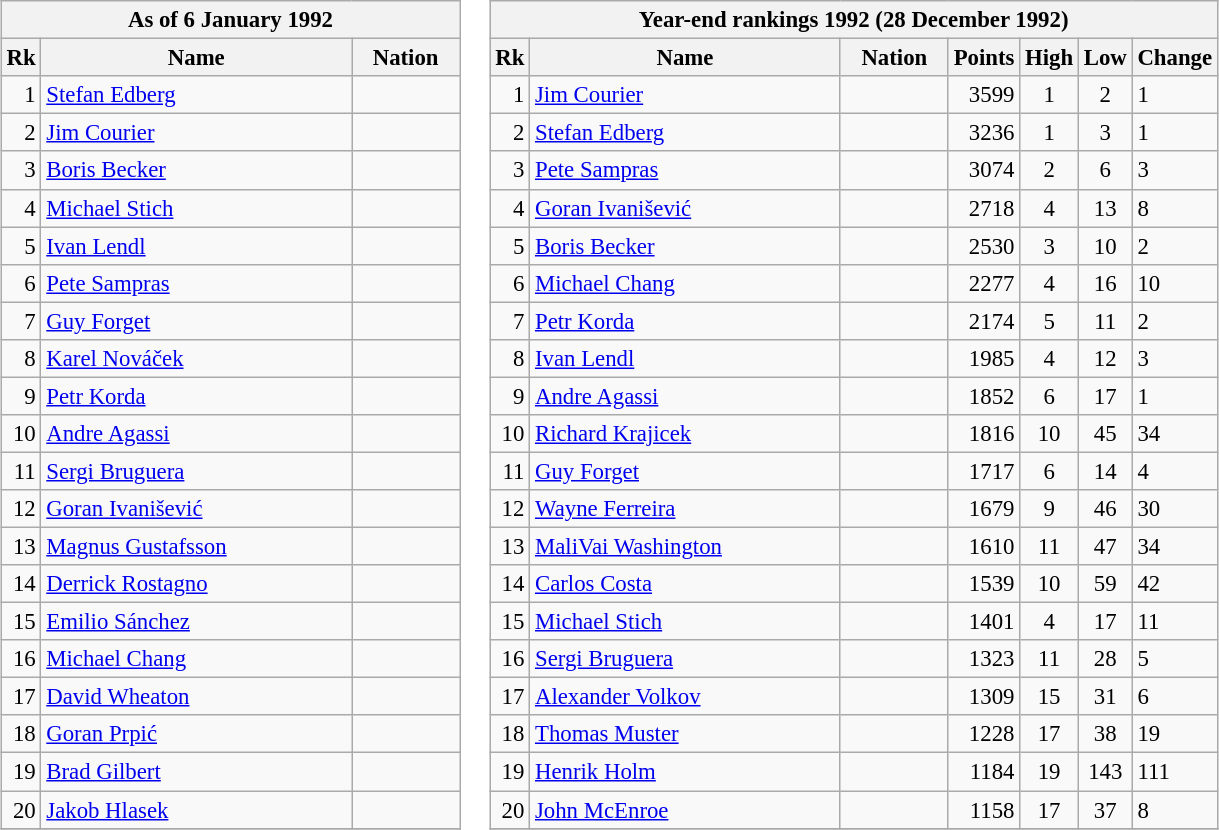<table>
<tr valign="top">
<td><br><table class="wikitable" style="font-size:95%">
<tr>
<th colspan="3">As of 6 January 1992</th>
</tr>
<tr>
<th>Rk</th>
<th width="200">Name</th>
<th width="65">Nation</th>
</tr>
<tr>
<td align="right">1</td>
<td><a href='#'>Stefan Edberg</a></td>
<td></td>
</tr>
<tr>
<td align="right">2</td>
<td><a href='#'>Jim Courier</a></td>
<td></td>
</tr>
<tr>
<td align="right">3</td>
<td><a href='#'>Boris Becker</a></td>
<td></td>
</tr>
<tr>
<td align="right">4</td>
<td><a href='#'>Michael Stich</a></td>
<td></td>
</tr>
<tr>
<td align="right">5</td>
<td><a href='#'>Ivan Lendl</a></td>
<td></td>
</tr>
<tr>
<td align="right">6</td>
<td><a href='#'>Pete Sampras</a></td>
<td></td>
</tr>
<tr>
<td align="right">7</td>
<td><a href='#'>Guy Forget</a></td>
<td></td>
</tr>
<tr>
<td align="right">8</td>
<td><a href='#'>Karel Nováček</a></td>
<td></td>
</tr>
<tr>
<td align="right">9</td>
<td><a href='#'>Petr Korda</a></td>
<td></td>
</tr>
<tr>
<td align="right">10</td>
<td><a href='#'>Andre Agassi</a></td>
<td></td>
</tr>
<tr>
<td align="right">11</td>
<td><a href='#'>Sergi Bruguera</a></td>
<td></td>
</tr>
<tr>
<td align="right">12</td>
<td><a href='#'>Goran Ivanišević</a></td>
<td></td>
</tr>
<tr>
<td align="right">13</td>
<td><a href='#'>Magnus Gustafsson</a></td>
<td></td>
</tr>
<tr>
<td align="right">14</td>
<td><a href='#'>Derrick Rostagno</a></td>
<td></td>
</tr>
<tr>
<td align="right">15</td>
<td><a href='#'>Emilio Sánchez</a></td>
<td></td>
</tr>
<tr>
<td align="right">16</td>
<td><a href='#'>Michael Chang</a></td>
<td></td>
</tr>
<tr>
<td align="right">17</td>
<td><a href='#'>David Wheaton</a></td>
<td></td>
</tr>
<tr>
<td align="right">18</td>
<td><a href='#'>Goran Prpić</a></td>
<td></td>
</tr>
<tr>
<td align="right">19</td>
<td><a href='#'>Brad Gilbert</a></td>
<td></td>
</tr>
<tr>
<td align="right">20</td>
<td><a href='#'>Jakob Hlasek</a></td>
<td></td>
</tr>
<tr>
</tr>
</table>
</td>
<td><br><table class="wikitable" style="font-size:95%">
<tr>
<th colspan="7">Year-end rankings 1992 (28 December 1992)</th>
</tr>
<tr valign="top">
<th>Rk</th>
<th width="200">Name</th>
<th width="65">Nation</th>
<th>Points</th>
<th>High</th>
<th>Low</th>
<th>Change</th>
</tr>
<tr>
<td align="right">1</td>
<td><a href='#'>Jim Courier</a></td>
<td></td>
<td align="right">3599</td>
<td align="center">1</td>
<td align="center">2</td>
<td align="left"> 1</td>
</tr>
<tr>
<td align="right">2</td>
<td><a href='#'>Stefan Edberg</a></td>
<td></td>
<td align="right">3236</td>
<td align="center">1</td>
<td align="center">3</td>
<td align="left"> 1</td>
</tr>
<tr>
<td align="right">3</td>
<td><a href='#'>Pete Sampras</a></td>
<td></td>
<td align="right">3074</td>
<td align="center">2</td>
<td align="center">6</td>
<td align="left"> 3</td>
</tr>
<tr>
<td align="right">4</td>
<td><a href='#'>Goran Ivanišević</a></td>
<td></td>
<td align="right">2718</td>
<td align="center">4</td>
<td align="center">13</td>
<td align="left"> 8</td>
</tr>
<tr>
<td align="right">5</td>
<td><a href='#'>Boris Becker</a></td>
<td></td>
<td align="right">2530</td>
<td align="center">3</td>
<td align="center">10</td>
<td align="left"> 2</td>
</tr>
<tr>
<td align="right">6</td>
<td><a href='#'>Michael Chang</a></td>
<td></td>
<td align="right">2277</td>
<td align="center">4</td>
<td align="center">16</td>
<td align="left"> 10</td>
</tr>
<tr>
<td align="right">7</td>
<td><a href='#'>Petr Korda</a></td>
<td></td>
<td align="right">2174</td>
<td align="center">5</td>
<td align="center">11</td>
<td align="left"> 2</td>
</tr>
<tr>
<td align="right">8</td>
<td><a href='#'>Ivan Lendl</a></td>
<td></td>
<td align="right">1985</td>
<td align="center">4</td>
<td align="center">12</td>
<td align="left"> 3</td>
</tr>
<tr>
<td align="right">9</td>
<td><a href='#'>Andre Agassi</a></td>
<td></td>
<td align="right">1852</td>
<td align="center">6</td>
<td align="center">17</td>
<td align="left"> 1</td>
</tr>
<tr>
<td align="right">10</td>
<td><a href='#'>Richard Krajicek</a></td>
<td></td>
<td align="right">1816</td>
<td align="center">10</td>
<td align="center">45</td>
<td align="left"> 34</td>
</tr>
<tr>
<td align="right">11</td>
<td><a href='#'>Guy Forget</a></td>
<td></td>
<td align="right">1717</td>
<td align="center">6</td>
<td align="center">14</td>
<td align="left"> 4</td>
</tr>
<tr>
<td align="right">12</td>
<td><a href='#'>Wayne Ferreira</a></td>
<td></td>
<td align="right">1679</td>
<td align="center">9</td>
<td align="center">46</td>
<td align="left"> 30</td>
</tr>
<tr>
<td align="right">13</td>
<td><a href='#'>MaliVai Washington</a></td>
<td></td>
<td align="right">1610</td>
<td align="center">11</td>
<td align="center">47</td>
<td align="left"> 34</td>
</tr>
<tr>
<td align="right">14</td>
<td><a href='#'>Carlos Costa</a></td>
<td></td>
<td align="right">1539</td>
<td align="center">10</td>
<td align="center">59</td>
<td align="left"> 42</td>
</tr>
<tr>
<td align="right">15</td>
<td><a href='#'>Michael Stich</a></td>
<td></td>
<td align="right">1401</td>
<td align="center">4</td>
<td align="center">17</td>
<td align="left"> 11</td>
</tr>
<tr>
<td align="right">16</td>
<td><a href='#'>Sergi Bruguera</a></td>
<td></td>
<td align="right">1323</td>
<td align="center">11</td>
<td align="center">28</td>
<td align="left"> 5</td>
</tr>
<tr>
<td align="right">17</td>
<td><a href='#'>Alexander Volkov</a></td>
<td></td>
<td align="right">1309</td>
<td align="center">15</td>
<td align="center">31</td>
<td align="left"> 6</td>
</tr>
<tr>
<td align="right">18</td>
<td><a href='#'>Thomas Muster</a></td>
<td></td>
<td align="right">1228</td>
<td align="center">17</td>
<td align="center">38</td>
<td align="left"> 19</td>
</tr>
<tr>
<td align="right">19</td>
<td><a href='#'>Henrik Holm</a></td>
<td></td>
<td align="right">1184</td>
<td align="center">19</td>
<td align="center">143</td>
<td align="left"> 111</td>
</tr>
<tr>
<td align="right">20</td>
<td><a href='#'>John McEnroe</a></td>
<td></td>
<td align="right">1158</td>
<td align="center">17</td>
<td align="center">37</td>
<td align="left"> 8</td>
</tr>
<tr>
</tr>
</table>
</td>
</tr>
<tr>
</tr>
</table>
